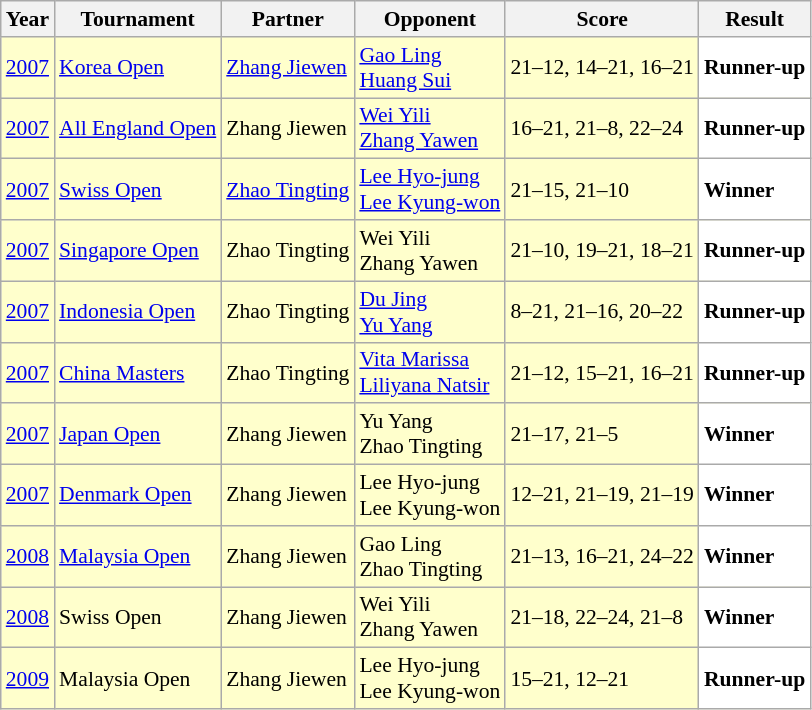<table class="sortable wikitable" style="font-size: 90%;">
<tr>
<th>Year</th>
<th>Tournament</th>
<th>Partner</th>
<th>Opponent</th>
<th>Score</th>
<th>Result</th>
</tr>
<tr style="background:#FFFFCC">
<td align="center"><a href='#'>2007</a></td>
<td align="left"><a href='#'>Korea Open</a></td>
<td align="left"> <a href='#'>Zhang Jiewen</a></td>
<td align="left"> <a href='#'>Gao Ling</a> <br>  <a href='#'>Huang Sui</a></td>
<td align="left">21–12, 14–21, 16–21</td>
<td style="text-align:left; background:white"> <strong>Runner-up</strong></td>
</tr>
<tr style="background:#FFFFCC">
<td align="center"><a href='#'>2007</a></td>
<td align="left"><a href='#'>All England Open</a></td>
<td align="left"> Zhang Jiewen</td>
<td align="left"> <a href='#'>Wei Yili</a> <br>  <a href='#'>Zhang Yawen</a></td>
<td align="left">16–21, 21–8, 22–24</td>
<td style="text-align:left; background:white"> <strong>Runner-up</strong></td>
</tr>
<tr style="background:#FFFFCC">
<td align="center"><a href='#'>2007</a></td>
<td align="left"><a href='#'>Swiss Open</a></td>
<td align="left"> <a href='#'>Zhao Tingting</a></td>
<td align="left"> <a href='#'>Lee Hyo-jung</a> <br>  <a href='#'>Lee Kyung-won</a></td>
<td align="left">21–15, 21–10</td>
<td style="text-align:left; background:white"> <strong>Winner</strong></td>
</tr>
<tr style="background:#FFFFCC">
<td align="center"><a href='#'>2007</a></td>
<td align="left"><a href='#'>Singapore Open</a></td>
<td align="left"> Zhao Tingting</td>
<td align="left"> Wei Yili <br>  Zhang Yawen</td>
<td align="left">21–10, 19–21, 18–21</td>
<td style="text-align:left; background:white"> <strong>Runner-up</strong></td>
</tr>
<tr style="background:#FFFFCC">
<td align="center"><a href='#'>2007</a></td>
<td align="left"><a href='#'>Indonesia Open</a></td>
<td align="left"> Zhao Tingting</td>
<td align="left"> <a href='#'>Du Jing</a> <br>  <a href='#'>Yu Yang</a></td>
<td align="left">8–21, 21–16, 20–22</td>
<td style="text-align:left; background:white"> <strong>Runner-up</strong></td>
</tr>
<tr style="background:#FFFFCC">
<td align="center"><a href='#'>2007</a></td>
<td align="left"><a href='#'>China Masters</a></td>
<td align="left"> Zhao Tingting</td>
<td align="left"> <a href='#'>Vita Marissa</a> <br>  <a href='#'>Liliyana Natsir</a></td>
<td align="left">21–12, 15–21, 16–21</td>
<td style="text-align:left; background:white"> <strong>Runner-up</strong></td>
</tr>
<tr style="background:#FFFFCC">
<td align="center"><a href='#'>2007</a></td>
<td align="left"><a href='#'>Japan Open</a></td>
<td align="left"> Zhang Jiewen</td>
<td align="left"> Yu Yang <br>  Zhao Tingting</td>
<td align="left">21–17, 21–5</td>
<td style="text-align:left; background:white"> <strong>Winner</strong></td>
</tr>
<tr style="background:#FFFFCC">
<td align="center"><a href='#'>2007</a></td>
<td align="left"><a href='#'>Denmark Open</a></td>
<td align="left"> Zhang Jiewen</td>
<td align="left"> Lee Hyo-jung <br>  Lee Kyung-won</td>
<td align="left">12–21, 21–19, 21–19</td>
<td style="text-align:left; background:white"> <strong>Winner</strong></td>
</tr>
<tr style="background:#FFFFCC">
<td align="center"><a href='#'>2008</a></td>
<td align="left"><a href='#'>Malaysia Open</a></td>
<td align="left"> Zhang Jiewen</td>
<td align="left"> Gao Ling <br>  Zhao Tingting</td>
<td align="left">21–13, 16–21, 24–22</td>
<td style="text-align:left; background:white"> <strong>Winner</strong></td>
</tr>
<tr style="background:#FFFFCC">
<td align="center"><a href='#'>2008</a></td>
<td align="left">Swiss Open</td>
<td align="left"> Zhang Jiewen</td>
<td align="left"> Wei Yili <br>  Zhang Yawen</td>
<td align="left">21–18, 22–24, 21–8</td>
<td style="text-align:left; background:white"> <strong>Winner</strong></td>
</tr>
<tr style="background:#FFFFCC">
<td align="center"><a href='#'>2009</a></td>
<td align="left">Malaysia Open</td>
<td align="left"> Zhang Jiewen</td>
<td align="left"> Lee Hyo-jung <br>  Lee Kyung-won</td>
<td align="left">15–21, 12–21</td>
<td style="text-align:left; background:white"> <strong>Runner-up</strong></td>
</tr>
</table>
